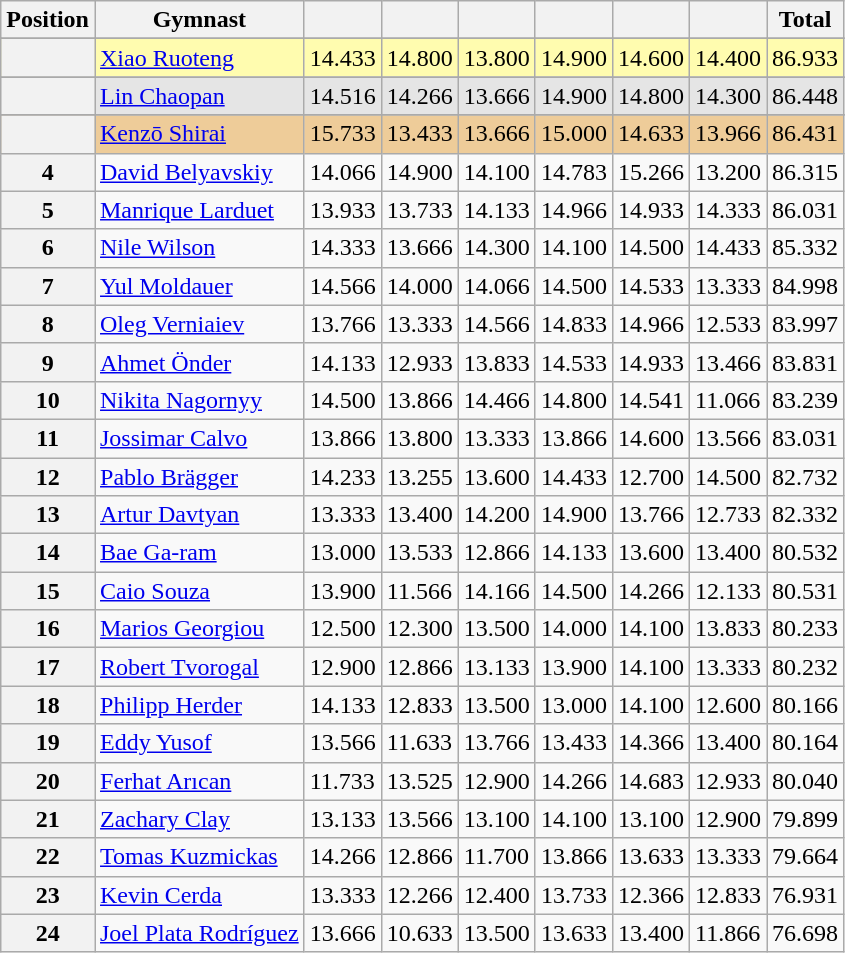<table class="wikitable sortable">
<tr>
<th>Position</th>
<th>Gymnast</th>
<th></th>
<th></th>
<th></th>
<th></th>
<th></th>
<th></th>
<th>Total</th>
</tr>
<tr>
</tr>
<tr style="background:#fffcaf;">
<th scope="row" style="text-align:center"></th>
<td> <a href='#'>Xiao Ruoteng</a></td>
<td>14.433</td>
<td>14.800</td>
<td>13.800</td>
<td>14.900</td>
<td>14.600</td>
<td>14.400</td>
<td>86.933</td>
</tr>
<tr>
</tr>
<tr style="background:#e5e5e5;">
<th scope="row" style="text-align:center"></th>
<td> <a href='#'>Lin Chaopan</a></td>
<td>14.516</td>
<td>14.266</td>
<td>13.666</td>
<td>14.900</td>
<td>14.800</td>
<td>14.300</td>
<td>86.448</td>
</tr>
<tr>
</tr>
<tr style="background:#ec9;">
<th scope="row" style="text-align:center"></th>
<td> <a href='#'>Kenzō Shirai</a></td>
<td>15.733</td>
<td>13.433</td>
<td>13.666</td>
<td>15.000</td>
<td>14.633</td>
<td>13.966</td>
<td>86.431</td>
</tr>
<tr>
<th>4</th>
<td> <a href='#'>David Belyavskiy</a></td>
<td>14.066</td>
<td>14.900</td>
<td>14.100</td>
<td>14.783</td>
<td>15.266</td>
<td>13.200</td>
<td>86.315</td>
</tr>
<tr>
<th>5</th>
<td> <a href='#'>Manrique Larduet</a></td>
<td>13.933</td>
<td>13.733</td>
<td>14.133</td>
<td>14.966</td>
<td>14.933</td>
<td>14.333</td>
<td>86.031</td>
</tr>
<tr>
<th>6</th>
<td> <a href='#'>Nile Wilson</a></td>
<td>14.333</td>
<td>13.666</td>
<td>14.300</td>
<td>14.100</td>
<td>14.500</td>
<td>14.433</td>
<td>85.332</td>
</tr>
<tr>
<th>7</th>
<td> <a href='#'>Yul Moldauer</a></td>
<td>14.566</td>
<td>14.000</td>
<td>14.066</td>
<td>14.500</td>
<td>14.533</td>
<td>13.333</td>
<td>84.998</td>
</tr>
<tr>
<th>8</th>
<td> <a href='#'>Oleg Verniaiev</a></td>
<td>13.766</td>
<td>13.333</td>
<td>14.566</td>
<td>14.833</td>
<td>14.966</td>
<td>12.533</td>
<td>83.997</td>
</tr>
<tr>
<th>9</th>
<td> <a href='#'>Ahmet Önder</a></td>
<td>14.133</td>
<td>12.933</td>
<td>13.833</td>
<td>14.533</td>
<td>14.933</td>
<td>13.466</td>
<td>83.831</td>
</tr>
<tr>
<th>10</th>
<td> <a href='#'>Nikita Nagornyy</a></td>
<td>14.500</td>
<td>13.866</td>
<td>14.466</td>
<td>14.800</td>
<td>14.541</td>
<td>11.066</td>
<td>83.239</td>
</tr>
<tr>
<th>11</th>
<td> <a href='#'>Jossimar Calvo</a></td>
<td>13.866</td>
<td>13.800</td>
<td>13.333</td>
<td>13.866</td>
<td>14.600</td>
<td>13.566</td>
<td>83.031</td>
</tr>
<tr>
<th>12</th>
<td> <a href='#'>Pablo Brägger</a></td>
<td>14.233</td>
<td>13.255</td>
<td>13.600</td>
<td>14.433</td>
<td>12.700</td>
<td>14.500</td>
<td>82.732</td>
</tr>
<tr>
<th>13</th>
<td> <a href='#'>Artur Davtyan</a></td>
<td>13.333</td>
<td>13.400</td>
<td>14.200</td>
<td>14.900</td>
<td>13.766</td>
<td>12.733</td>
<td>82.332</td>
</tr>
<tr>
<th>14</th>
<td> <a href='#'>Bae Ga-ram</a></td>
<td>13.000</td>
<td>13.533</td>
<td>12.866</td>
<td>14.133</td>
<td>13.600</td>
<td>13.400</td>
<td>80.532</td>
</tr>
<tr>
<th>15</th>
<td> <a href='#'>Caio Souza</a></td>
<td>13.900</td>
<td>11.566</td>
<td>14.166</td>
<td>14.500</td>
<td>14.266</td>
<td>12.133</td>
<td>80.531</td>
</tr>
<tr>
<th>16</th>
<td> <a href='#'>Marios Georgiou</a></td>
<td>12.500</td>
<td>12.300</td>
<td>13.500</td>
<td>14.000</td>
<td>14.100</td>
<td>13.833</td>
<td>80.233</td>
</tr>
<tr>
<th>17</th>
<td> <a href='#'>Robert Tvorogal</a></td>
<td>12.900</td>
<td>12.866</td>
<td>13.133</td>
<td>13.900</td>
<td>14.100</td>
<td>13.333</td>
<td>80.232</td>
</tr>
<tr>
<th>18</th>
<td> <a href='#'>Philipp Herder</a></td>
<td>14.133</td>
<td>12.833</td>
<td>13.500</td>
<td>13.000</td>
<td>14.100</td>
<td>12.600</td>
<td>80.166</td>
</tr>
<tr>
<th>19</th>
<td> <a href='#'>Eddy Yusof</a></td>
<td>13.566</td>
<td>11.633</td>
<td>13.766</td>
<td>13.433</td>
<td>14.366</td>
<td>13.400</td>
<td>80.164</td>
</tr>
<tr>
<th>20</th>
<td> <a href='#'>Ferhat Arıcan</a></td>
<td>11.733</td>
<td>13.525</td>
<td>12.900</td>
<td>14.266</td>
<td>14.683</td>
<td>12.933</td>
<td>80.040</td>
</tr>
<tr>
<th>21</th>
<td> <a href='#'>Zachary Clay</a></td>
<td>13.133</td>
<td>13.566</td>
<td>13.100</td>
<td>14.100</td>
<td>13.100</td>
<td>12.900</td>
<td>79.899</td>
</tr>
<tr>
<th>22</th>
<td> <a href='#'>Tomas Kuzmickas</a></td>
<td>14.266</td>
<td>12.866</td>
<td>11.700</td>
<td>13.866</td>
<td>13.633</td>
<td>13.333</td>
<td>79.664</td>
</tr>
<tr>
<th>23</th>
<td> <a href='#'>Kevin Cerda</a></td>
<td>13.333</td>
<td>12.266</td>
<td>12.400</td>
<td>13.733</td>
<td>12.366</td>
<td>12.833</td>
<td>76.931</td>
</tr>
<tr>
<th>24</th>
<td> <a href='#'>Joel Plata Rodríguez</a></td>
<td>13.666</td>
<td>10.633</td>
<td>13.500</td>
<td>13.633</td>
<td>13.400</td>
<td>11.866</td>
<td>76.698</td>
</tr>
</table>
